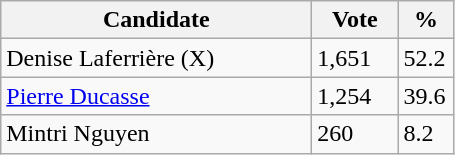<table class="wikitable">
<tr>
<th bgcolor="#DDDDFF" width="200px">Candidate</th>
<th bgcolor="#DDDDFF" width="50px">Vote</th>
<th bgcolor="#DDDDFF" width="30px">%</th>
</tr>
<tr>
<td>Denise Laferrière (X)</td>
<td>1,651</td>
<td>52.2</td>
</tr>
<tr>
<td><a href='#'>Pierre Ducasse</a></td>
<td>1,254</td>
<td>39.6</td>
</tr>
<tr>
<td>Mintri Nguyen</td>
<td>260</td>
<td>8.2</td>
</tr>
</table>
